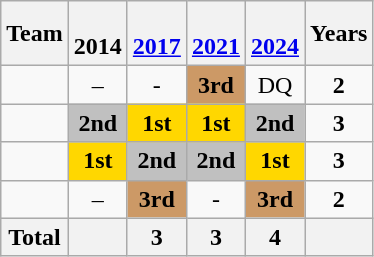<table class="wikitable " style="text-align:center">
<tr>
<th>Team</th>
<th><br>2014</th>
<th><br><a href='#'>2017</a></th>
<th><br><a href='#'>2021</a></th>
<th><br><a href='#'>2024</a></th>
<th>Years</th>
</tr>
<tr>
<td align=left></td>
<td>–</td>
<td>-</td>
<td bgcolor="cc9966"><strong>3rd</strong></td>
<td>DQ</td>
<td><strong>2</strong></td>
</tr>
<tr>
<td align=left></td>
<td bgcolor="silver"><strong>2nd</strong></td>
<td bgcolor="gold"><strong>1st</strong></td>
<td bgcolor=gold><strong>1st</strong></td>
<td bgcolor=silver><strong>2nd</strong></td>
<td><strong>3</strong></td>
</tr>
<tr>
<td align=left></td>
<td bgcolor="gold"><strong>1st</strong></td>
<td bgcolor="silver"><strong>2nd</strong></td>
<td bgcolor=silver><strong>2nd</strong></td>
<td bgcolor=gold><strong>1st</strong></td>
<td><strong>3</strong></td>
</tr>
<tr>
<td align=left></td>
<td>–</td>
<td bgcolor="cc9966"><strong>3rd</strong></td>
<td>-</td>
<td bgcolor=cc9966><strong>3rd</strong></td>
<td><strong>2</strong></td>
</tr>
<tr>
<th>Total</th>
<th></th>
<th>3</th>
<th>3</th>
<th>4</th>
<th></th>
</tr>
</table>
